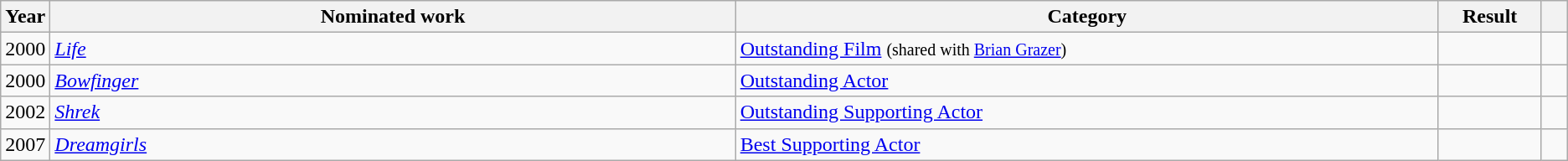<table class="wikitable sortable">
<tr>
<th scope="col" style="width:1em;">Year</th>
<th scope="col" style="width:39em;">Nominated work</th>
<th scope="col" style="width:40em;">Category</th>
<th scope="col" style="width:5em;">Result</th>
<th scope="col" style="width:1em;"class="unsortable"></th>
</tr>
<tr>
<td>2000</td>
<td><em><a href='#'>Life</a></em></td>
<td><a href='#'>Outstanding Film</a> <small>(shared with <a href='#'>Brian Grazer</a>)</small></td>
<td></td>
<td></td>
</tr>
<tr>
<td>2000</td>
<td><em><a href='#'>Bowfinger</a></em></td>
<td><a href='#'>Outstanding Actor</a></td>
<td></td>
<td></td>
</tr>
<tr>
<td>2002</td>
<td><em><a href='#'>Shrek</a></em></td>
<td><a href='#'>Outstanding Supporting Actor</a></td>
<td></td>
<td></td>
</tr>
<tr>
<td>2007</td>
<td><em><a href='#'>Dreamgirls</a></em></td>
<td><a href='#'>Best Supporting Actor</a></td>
<td></td>
<td></td>
</tr>
</table>
